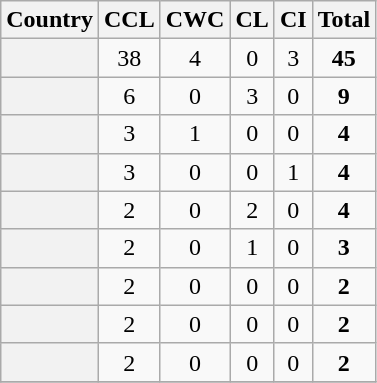<table class="sortable plainrowheaders wikitable">
<tr>
<th scope="col">Country</th>
<th scope="col">CCL</th>
<th scope="col">CWC</th>
<th scope="col">CL</th>
<th scope="col">CI</th>
<th scope="col">Total</th>
</tr>
<tr>
<th scope=row></th>
<td align=center>38</td>
<td align=center>4</td>
<td align=center>0</td>
<td align=center>3</td>
<td align=center><strong>45</strong></td>
</tr>
<tr>
<th scope=row></th>
<td align=center>6</td>
<td align=center>0</td>
<td align=center>3</td>
<td align=center>0</td>
<td align=center><strong>9</strong></td>
</tr>
<tr>
<th scope=row></th>
<td align=center>3</td>
<td align=center>1</td>
<td align=center>0</td>
<td align=center>0</td>
<td align=center><strong>4</strong></td>
</tr>
<tr>
<th scope=row></th>
<td align=center>3</td>
<td align=center>0</td>
<td align=center>0</td>
<td align=center>1</td>
<td align=center><strong>4</strong></td>
</tr>
<tr>
<th scope="row"></th>
<td align="center">2</td>
<td align="center">0</td>
<td align="center">2</td>
<td align="center">0</td>
<td align="center"><strong>4</strong></td>
</tr>
<tr>
<th scope=row></th>
<td align=center>2</td>
<td align=center>0</td>
<td align=center>1</td>
<td align=center>0</td>
<td align=center><strong>3</strong></td>
</tr>
<tr>
<th scope=row></th>
<td align=center>2</td>
<td align=center>0</td>
<td align=center>0</td>
<td align=center>0</td>
<td align=center><strong>2</strong></td>
</tr>
<tr>
<th scope=row></th>
<td align=center>2</td>
<td align=center>0</td>
<td align=center>0</td>
<td align=center>0</td>
<td align=center><strong>2</strong></td>
</tr>
<tr>
<th scope=row></th>
<td align=center>2</td>
<td align=center>0</td>
<td align=center>0</td>
<td align=center>0</td>
<td align=center><strong>2</strong></td>
</tr>
<tr>
</tr>
</table>
